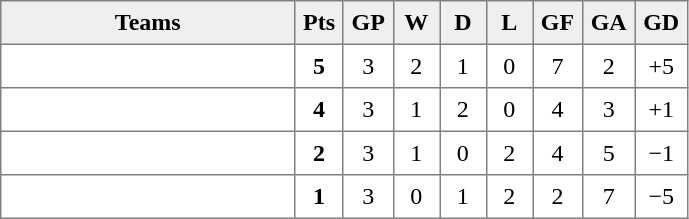<table style=border-collapse:collapse border=1 cellspacing=0 cellpadding=5>
<tr align=center bgcolor=#efefef>
<th width=185>Teams</th>
<th width=20>Pts</th>
<th width=20>GP</th>
<th width=20>W</th>
<th width=20>D</th>
<th width=20>L</th>
<th width=20>GF</th>
<th width=20>GA</th>
<th width=20>GD</th>
</tr>
<tr align=center>
<td style="text-align:left;"></td>
<td><strong>5</strong></td>
<td>3</td>
<td>2</td>
<td>1</td>
<td>0</td>
<td>7</td>
<td>2</td>
<td>+5</td>
</tr>
<tr align=center>
<td style="text-align:left;"></td>
<td><strong>4</strong></td>
<td>3</td>
<td>1</td>
<td>2</td>
<td>0</td>
<td>4</td>
<td>3</td>
<td>+1</td>
</tr>
<tr align=center>
<td style="text-align:left;"></td>
<td><strong>2</strong></td>
<td>3</td>
<td>1</td>
<td>0</td>
<td>2</td>
<td>4</td>
<td>5</td>
<td>−1</td>
</tr>
<tr align=center>
<td style="text-align:left;"></td>
<td><strong>1</strong></td>
<td>3</td>
<td>0</td>
<td>1</td>
<td>2</td>
<td>2</td>
<td>7</td>
<td>−5</td>
</tr>
</table>
